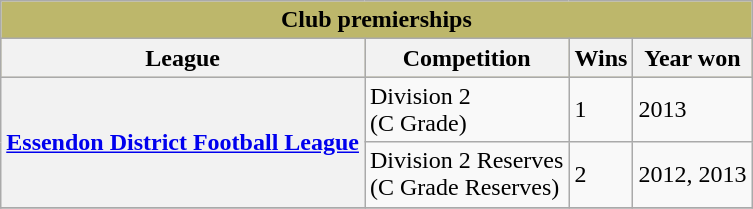<table class="wikitable">
<tr style="background:#bdb76b;">
<td colspan="4" style="text-align:center;"><strong>Club premierships</strong></td>
</tr>
<tr style="background:#bdb76b;">
<th>League</th>
<th>Competition</th>
<th>Wins</th>
<th>Year won</th>
</tr>
<tr>
<th rowspan="2"><a href='#'>Essendon District Football League</a></th>
<td>Division 2<br>(C Grade)</td>
<td>1</td>
<td>2013</td>
</tr>
<tr>
<td>Division 2 Reserves<br>(C Grade Reserves)</td>
<td>2</td>
<td>2012, 2013</td>
</tr>
<tr>
</tr>
</table>
